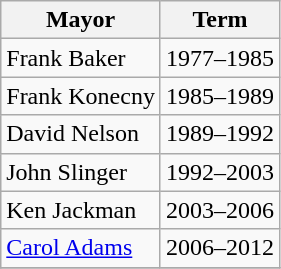<table class="wikitable">
<tr>
<th>Mayor</th>
<th>Term</th>
</tr>
<tr>
<td>Frank Baker</td>
<td>1977–1985</td>
</tr>
<tr>
<td>Frank Konecny</td>
<td>1985–1989</td>
</tr>
<tr>
<td>David Nelson</td>
<td>1989–1992</td>
</tr>
<tr>
<td>John Slinger</td>
<td>1992–2003</td>
</tr>
<tr>
<td>Ken Jackman</td>
<td>2003–2006</td>
</tr>
<tr>
<td><a href='#'>Carol Adams</a></td>
<td>2006–2012</td>
</tr>
<tr>
</tr>
</table>
